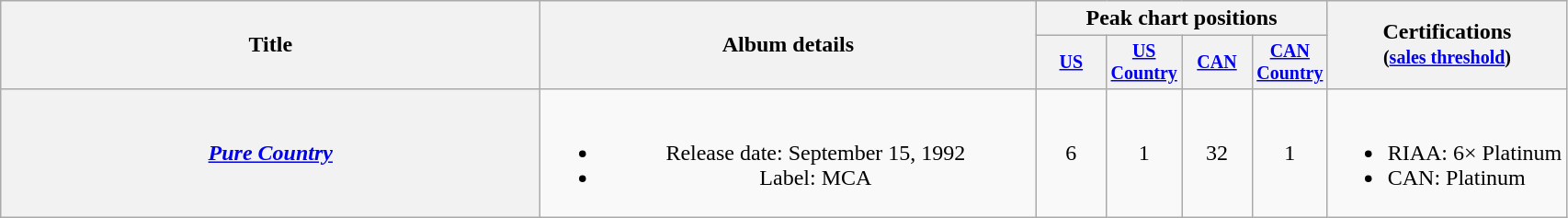<table class="wikitable plainrowheaders" style="text-align:center;">
<tr>
<th rowspan="2" style="width:24em;">Title</th>
<th rowspan="2" style="width:22em;">Album details</th>
<th colspan="4">Peak chart positions</th>
<th rowspan="2">Certifications<br><small>(<a href='#'>sales threshold</a>)</small></th>
</tr>
<tr style="font-size:smaller;">
<th width="45"><a href='#'>US</a><br></th>
<th width="45"><a href='#'>US Country</a><br></th>
<th width="45"><a href='#'>CAN</a><br></th>
<th width="45"><a href='#'>CAN Country</a><br></th>
</tr>
<tr>
<th scope="row"><em><a href='#'>Pure Country</a></em></th>
<td><br><ul><li>Release date: September 15, 1992</li><li>Label: MCA</li></ul></td>
<td>6</td>
<td>1</td>
<td>32</td>
<td>1</td>
<td align="left"><br><ul><li>RIAA: 6× Platinum</li><li>CAN: Platinum</li></ul></td>
</tr>
</table>
